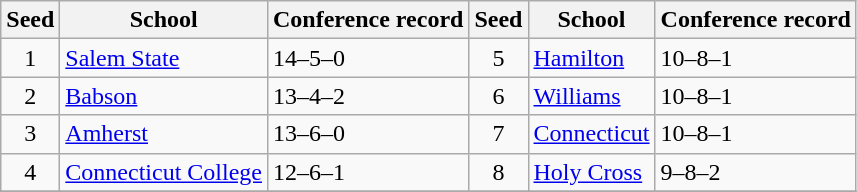<table class="wikitable">
<tr>
<th>Seed</th>
<th>School</th>
<th>Conference record</th>
<th>Seed</th>
<th>School</th>
<th>Conference record</th>
</tr>
<tr>
<td align=center>1</td>
<td><a href='#'>Salem State</a></td>
<td>14–5–0</td>
<td align=center>5</td>
<td><a href='#'>Hamilton</a></td>
<td>10–8–1</td>
</tr>
<tr>
<td align=center>2</td>
<td><a href='#'>Babson</a></td>
<td>13–4–2</td>
<td align=center>6</td>
<td><a href='#'>Williams</a></td>
<td>10–8–1</td>
</tr>
<tr>
<td align=center>3</td>
<td><a href='#'>Amherst</a></td>
<td>13–6–0</td>
<td align=center>7</td>
<td><a href='#'>Connecticut</a></td>
<td>10–8–1</td>
</tr>
<tr>
<td align=center>4</td>
<td><a href='#'>Connecticut College</a></td>
<td>12–6–1</td>
<td align=center>8</td>
<td><a href='#'>Holy Cross</a></td>
<td>9–8–2</td>
</tr>
<tr>
</tr>
</table>
